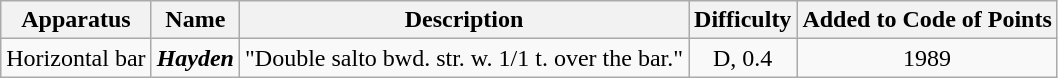<table class="wikitable">
<tr>
<th scope="col">Apparatus</th>
<th scope="col">Name</th>
<th scope="col">Description</th>
<th scope="col">Difficulty</th>
<th scope="col">Added to Code of Points</th>
</tr>
<tr>
<td>Horizontal bar</td>
<td><strong><em>Hayden</em></strong></td>
<td>"Double salto bwd. str. w. 1/1 t. over the bar."</td>
<td align=center>D, 0.4</td>
<td align=center>1989</td>
</tr>
</table>
